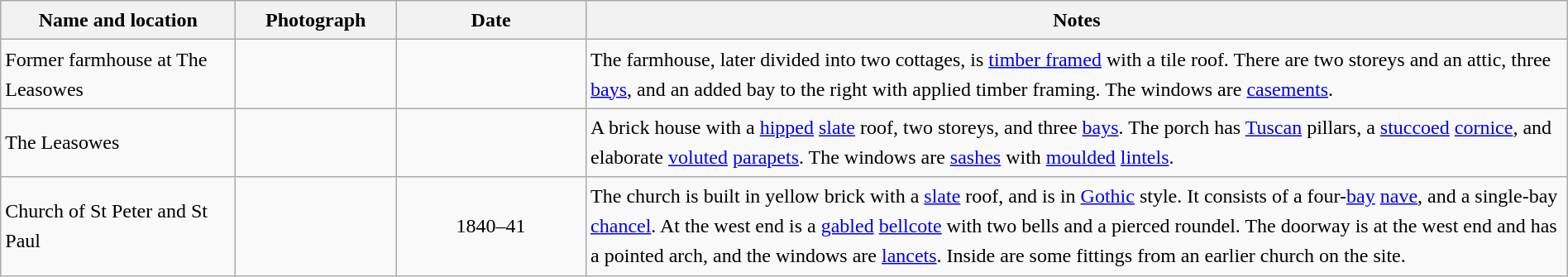<table class="wikitable sortable plainrowheaders" style="width:100%;border:0px;text-align:left;line-height:150%;">
<tr>
<th scope="col"  style="width:150px">Name and location</th>
<th scope="col"  style="width:100px" class="unsortable">Photograph</th>
<th scope="col"  style="width:120px">Date</th>
<th scope="col"  style="width:650px" class="unsortable">Notes</th>
</tr>
<tr>
<td>Former farmhouse at The Leasowes<br><small></small></td>
<td></td>
<td align="center"></td>
<td>The farmhouse, later divided into two cottages, is <a href='#'>timber framed</a> with a tile roof.  There are two storeys and an attic, three <a href='#'>bays</a>, and an added bay to the right with applied timber framing.  The windows are <a href='#'>casements</a>.</td>
</tr>
<tr>
<td>The Leasowes<br><small></small></td>
<td></td>
<td align="center"></td>
<td>A brick house with a <a href='#'>hipped</a> <a href='#'>slate</a> roof, two storeys, and three <a href='#'>bays</a>.  The porch has <a href='#'>Tuscan</a> pillars, a <a href='#'>stuccoed</a> <a href='#'>cornice</a>, and elaborate <a href='#'>voluted</a> <a href='#'>parapets</a>.  The windows are <a href='#'>sashes</a> with <a href='#'>moulded</a> <a href='#'>lintels</a>.</td>
</tr>
<tr>
<td>Church of St Peter and St Paul<br><small></small></td>
<td></td>
<td align="center">1840–41</td>
<td>The church is built in yellow brick with a <a href='#'>slate</a> roof, and is in <a href='#'>Gothic</a> style.  It consists of a four-<a href='#'>bay</a> <a href='#'>nave</a>, and a single-bay <a href='#'>chancel</a>.  At the west end is a <a href='#'>gabled</a> <a href='#'>bellcote</a> with two bells and a pierced roundel.  The doorway is at the west end and has a pointed arch, and the windows are <a href='#'>lancets</a>.  Inside are some fittings from an earlier church on the site.</td>
</tr>
<tr>
</tr>
</table>
